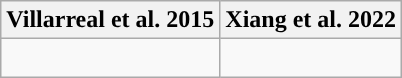<table class="wikitable">
<tr>
<th colspan=1>Villarreal et al. 2015</th>
<th colspan=1>Xiang et al. 2022</th>
</tr>
<tr>
<td style="vertical-align:top"><br></td>
<td><br></td>
</tr>
</table>
